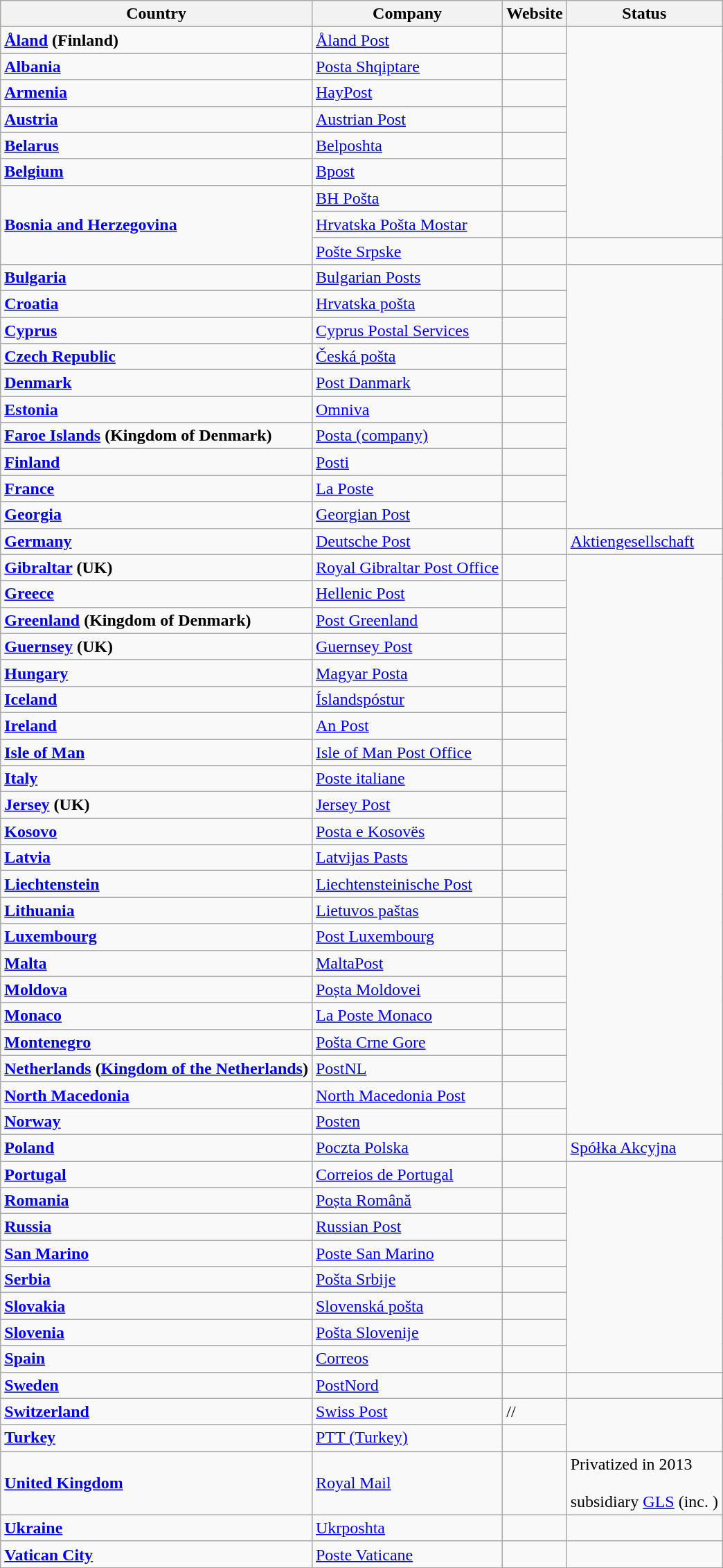<table class="wikitable">
<tr>
<th>Country</th>
<th>Company</th>
<th>Website</th>
<th>Status</th>
</tr>
<tr>
<td><strong><a href='#'>Åland</a> (Finland)</strong></td>
<td><a href='#'>Åland Post</a></td>
<td></td>
</tr>
<tr>
<td><strong><a href='#'>Albania</a></strong></td>
<td><a href='#'>Posta Shqiptare</a></td>
<td></td>
</tr>
<tr>
<td><strong><a href='#'>Armenia</a></strong></td>
<td><a href='#'>HayPost</a></td>
<td></td>
</tr>
<tr>
<td><strong><a href='#'>Austria</a></strong></td>
<td><a href='#'>Austrian Post</a></td>
<td></td>
</tr>
<tr>
<td><strong><a href='#'>Belarus</a></strong></td>
<td><a href='#'>Belposhta</a></td>
<td></td>
</tr>
<tr>
<td><strong><a href='#'>Belgium</a></strong></td>
<td><a href='#'>Bpost</a></td>
<td></td>
</tr>
<tr>
<td rowspan=3><strong><a href='#'>Bosnia and Herzegovina</a></strong></td>
<td><a href='#'>BH Pošta</a></td>
<td></td>
</tr>
<tr>
<td><a href='#'>Hrvatska Pošta Mostar</a></td>
<td></td>
</tr>
<tr>
<td><a href='#'>Pošte Srpske</a></td>
<td></td>
<td></td>
</tr>
<tr>
<td><strong><a href='#'>Bulgaria</a></strong></td>
<td><a href='#'>Bulgarian Posts</a></td>
<td></td>
</tr>
<tr>
<td><strong><a href='#'>Croatia</a></strong></td>
<td><a href='#'>Hrvatska pošta</a></td>
<td></td>
</tr>
<tr>
<td><strong><a href='#'>Cyprus</a></strong></td>
<td><a href='#'>Cyprus Postal Services</a></td>
<td></td>
</tr>
<tr>
<td><strong><a href='#'>Czech Republic</a></strong></td>
<td><a href='#'>Česká pošta</a></td>
<td></td>
</tr>
<tr>
<td><strong><a href='#'>Denmark</a></strong></td>
<td><a href='#'>Post Danmark</a></td>
<td></td>
</tr>
<tr>
<td><strong><a href='#'>Estonia</a></strong></td>
<td><a href='#'>Omniva</a></td>
<td></td>
</tr>
<tr>
<td><strong><a href='#'>Faroe Islands</a> (Kingdom of Denmark)</strong></td>
<td><a href='#'>Posta (company)</a></td>
<td></td>
</tr>
<tr>
<td><strong><a href='#'>Finland</a></strong></td>
<td><a href='#'>Posti</a></td>
<td></td>
</tr>
<tr>
<td><strong><a href='#'>France</a></strong></td>
<td><a href='#'>La Poste</a></td>
<td></td>
</tr>
<tr>
<td><strong><a href='#'>Georgia</a></strong></td>
<td><a href='#'>Georgian Post</a></td>
<td></td>
</tr>
<tr>
<td><strong><a href='#'>Germany</a></strong></td>
<td><a href='#'>Deutsche Post</a></td>
<td></td>
<td><a href='#'>Aktiengesellschaft</a></td>
</tr>
<tr>
<td><strong><a href='#'>Gibraltar</a> (UK)</strong></td>
<td><a href='#'>Royal Gibraltar Post Office</a></td>
<td></td>
</tr>
<tr>
<td><strong><a href='#'>Greece</a></strong></td>
<td><a href='#'>Hellenic Post</a></td>
<td></td>
</tr>
<tr>
<td><strong><a href='#'>Greenland</a> (Kingdom of Denmark)</strong></td>
<td><a href='#'>Post Greenland</a></td>
<td></td>
</tr>
<tr>
<td><strong><a href='#'>Guernsey</a> (UK)</strong></td>
<td><a href='#'>Guernsey Post</a></td>
<td></td>
</tr>
<tr>
<td><strong><a href='#'>Hungary</a></strong></td>
<td><a href='#'>Magyar Posta</a></td>
<td></td>
</tr>
<tr>
<td><strong><a href='#'>Iceland</a></strong></td>
<td><a href='#'>Íslandspóstur</a></td>
<td></td>
</tr>
<tr>
<td><strong><a href='#'>Ireland</a></strong></td>
<td><a href='#'>An Post</a></td>
<td></td>
</tr>
<tr>
<td><strong><a href='#'>Isle of Man</a></strong></td>
<td><a href='#'>Isle of Man Post Office</a></td>
<td></td>
</tr>
<tr>
<td><strong><a href='#'>Italy</a></strong></td>
<td><a href='#'>Poste italiane</a></td>
<td></td>
</tr>
<tr>
<td><strong><a href='#'>Jersey</a> (UK)</strong></td>
<td><a href='#'>Jersey Post</a></td>
<td></td>
</tr>
<tr>
<td><strong><a href='#'>Kosovo</a></strong></td>
<td><a href='#'>Posta e Kosovës</a></td>
<td></td>
</tr>
<tr>
<td><strong><a href='#'>Latvia</a></strong></td>
<td><a href='#'>Latvijas Pasts</a></td>
<td></td>
</tr>
<tr>
<td><strong><a href='#'>Liechtenstein</a></strong></td>
<td><a href='#'>Liechtensteinische Post</a></td>
<td></td>
</tr>
<tr>
<td><strong><a href='#'>Lithuania</a></strong></td>
<td><a href='#'>Lietuvos paštas</a></td>
<td></td>
</tr>
<tr>
<td><strong><a href='#'>Luxembourg</a></strong></td>
<td><a href='#'>Post Luxembourg</a></td>
<td></td>
</tr>
<tr>
<td><strong><a href='#'>Malta</a></strong></td>
<td><a href='#'>MaltaPost</a></td>
<td></td>
</tr>
<tr>
<td><strong><a href='#'>Moldova</a></strong></td>
<td><a href='#'>Poșta Moldovei</a></td>
<td></td>
</tr>
<tr>
<td><strong><a href='#'>Monaco</a></strong></td>
<td><a href='#'>La Poste Monaco</a></td>
<td></td>
</tr>
<tr>
<td><strong><a href='#'>Montenegro</a></strong></td>
<td><a href='#'>Pošta Crne Gore</a></td>
<td></td>
</tr>
<tr>
<td><strong><a href='#'>Netherlands</a> (<a href='#'>Kingdom of the Netherlands</a>)</strong></td>
<td><a href='#'>PostNL</a></td>
<td></td>
</tr>
<tr>
<td><strong><a href='#'>North Macedonia</a></strong></td>
<td><a href='#'>North Macedonia Post</a></td>
<td></td>
</tr>
<tr>
<td><strong><a href='#'>Norway</a></strong></td>
<td><a href='#'>Posten</a></td>
<td></td>
</tr>
<tr>
<td><strong><a href='#'>Poland</a></strong></td>
<td><a href='#'>Poczta Polska</a></td>
<td></td>
<td><a href='#'>Spółka Akcyjna</a></td>
</tr>
<tr>
<td><strong><a href='#'>Portugal</a></strong></td>
<td><a href='#'>Correios de Portugal</a></td>
<td></td>
</tr>
<tr>
<td><strong><a href='#'>Romania</a></strong></td>
<td><a href='#'>Poșta Română</a></td>
<td></td>
</tr>
<tr>
<td><strong><a href='#'>Russia</a></strong></td>
<td><a href='#'>Russian Post</a></td>
<td></td>
</tr>
<tr>
<td><strong><a href='#'>San Marino</a></strong></td>
<td><a href='#'>Poste San Marino</a></td>
<td></td>
</tr>
<tr>
<td><strong><a href='#'>Serbia</a></strong></td>
<td><a href='#'>Pošta Srbije</a></td>
<td></td>
</tr>
<tr>
<td><strong><a href='#'>Slovakia</a></strong></td>
<td><a href='#'>Slovenská pošta</a></td>
<td></td>
</tr>
<tr>
<td><strong><a href='#'>Slovenia</a></strong></td>
<td><a href='#'>Pošta Slovenije</a></td>
<td></td>
</tr>
<tr>
<td><strong><a href='#'>Spain</a></strong></td>
<td><a href='#'>Correos</a></td>
<td></td>
</tr>
<tr>
<td><strong><a href='#'>Sweden</a></strong></td>
<td><a href='#'>PostNord</a></td>
<td></td>
<td></td>
</tr>
<tr>
<td><strong><a href='#'>Switzerland</a></strong></td>
<td><a href='#'>Swiss Post</a></td>
<td>//</td>
</tr>
<tr>
<td><strong><a href='#'>Turkey</a></strong></td>
<td><a href='#'>PTT (Turkey)</a></td>
<td></td>
</tr>
<tr>
<td><strong><a href='#'>United Kingdom</a></strong></td>
<td><a href='#'>Royal Mail</a></td>
<td></td>
<td>Privatized in 2013 <br><br>subsidiary <a href='#'>GLS</a>  (inc. )</td>
</tr>
<tr>
<td><strong><a href='#'>Ukraine</a></strong></td>
<td><a href='#'>Ukrposhta</a></td>
<td></td>
<td></td>
</tr>
<tr>
<td><strong><a href='#'>Vatican City</a></strong></td>
<td><a href='#'>Poste Vaticane</a></td>
<td></td>
</tr>
</table>
